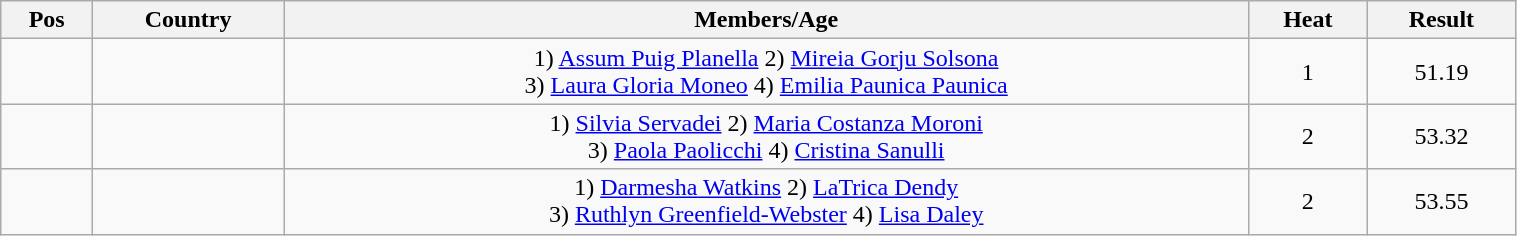<table class="wikitable"  style="text-align:center; width:80%;">
<tr>
<th>Pos</th>
<th>Country</th>
<th>Members/Age</th>
<th>Heat</th>
<th>Result</th>
</tr>
<tr>
<td align=center></td>
<td align=left></td>
<td>1) <a href='#'>Assum Puig Planella</a> 2) <a href='#'>Mireia Gorju Solsona</a><br>3) <a href='#'>Laura Gloria Moneo</a> 4) <a href='#'>Emilia Paunica Paunica</a></td>
<td>1</td>
<td>51.19</td>
</tr>
<tr>
<td align=center></td>
<td align=left></td>
<td>1) <a href='#'>Silvia Servadei</a> 2) <a href='#'>Maria Costanza Moroni</a><br>3) <a href='#'>Paola Paolicchi</a> 4) <a href='#'>Cristina Sanulli</a></td>
<td>2</td>
<td>53.32</td>
</tr>
<tr>
<td align=center></td>
<td align=left></td>
<td>1) <a href='#'>Darmesha Watkins</a> 2) <a href='#'>LaTrica Dendy</a><br>3) <a href='#'>Ruthlyn Greenfield-Webster</a> 4) <a href='#'>Lisa Daley</a></td>
<td>2</td>
<td>53.55</td>
</tr>
</table>
